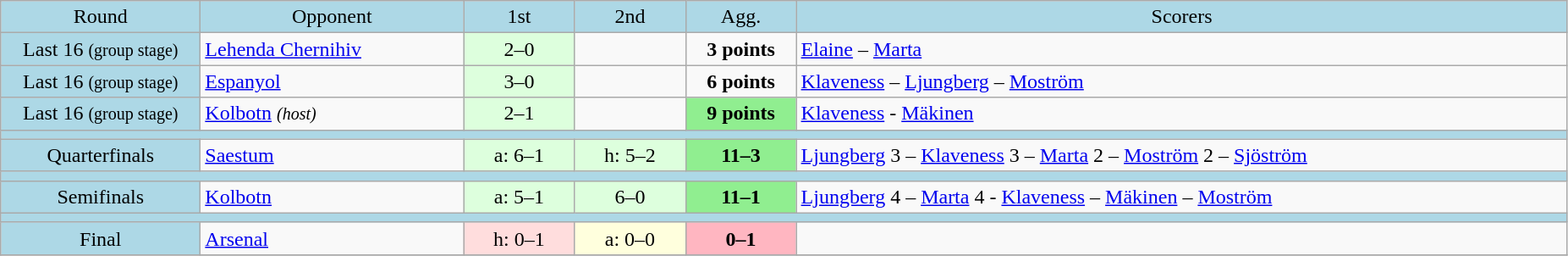<table class="wikitable" style="text-align:center">
<tr bgcolor=lightblue>
<td width=150px>Round</td>
<td width=200px>Opponent</td>
<td width=80px>1st</td>
<td width=80px>2nd</td>
<td width=80px>Agg.</td>
<td width=600px>Scorers</td>
</tr>
<tr>
<td bgcolor=lightblue>Last 16 <small>(group stage)</small></td>
<td align=left> <a href='#'>Lehenda Chernihiv</a></td>
<td bgcolor="#ddffdd">2–0</td>
<td></td>
<td><strong>3 points</strong></td>
<td align=left><a href='#'>Elaine</a> – <a href='#'>Marta</a></td>
</tr>
<tr>
<td bgcolor=lightblue>Last 16 <small>(group stage)</small></td>
<td align=left> <a href='#'>Espanyol</a></td>
<td bgcolor="#ddffdd">3–0</td>
<td></td>
<td><strong>6 points</strong></td>
<td align=left><a href='#'>Klaveness</a> – <a href='#'>Ljungberg</a> – <a href='#'>Moström</a></td>
</tr>
<tr>
<td bgcolor=lightblue>Last 16 <small>(group stage)</small></td>
<td align=left> <a href='#'>Kolbotn</a> <small><em>(host)</em></small></td>
<td bgcolor="#ddffdd">2–1</td>
<td></td>
<td bgcolor=lightgreen><strong>9 points</strong></td>
<td align=left><a href='#'>Klaveness</a> - <a href='#'>Mäkinen</a></td>
</tr>
<tr bgcolor=lightblue>
<td colspan=6></td>
</tr>
<tr>
<td bgcolor=lightblue>Quarterfinals</td>
<td align=left> <a href='#'>Saestum</a></td>
<td bgcolor="#ddffdd">a: 6–1</td>
<td bgcolor="#ddffdd">h: 5–2</td>
<td bgcolor=lightgreen><strong>11–3</strong></td>
<td align=left><a href='#'>Ljungberg</a> 3 – <a href='#'>Klaveness</a> 3 – <a href='#'>Marta</a> 2 –  <a href='#'>Moström</a> 2 – <a href='#'>Sjöström</a></td>
</tr>
<tr bgcolor=lightblue>
<td colspan=6></td>
</tr>
<tr>
<td bgcolor=lightblue>Semifinals</td>
<td align=left> <a href='#'>Kolbotn</a></td>
<td bgcolor="#ddffdd">a: 5–1</td>
<td bgcolor="#ddffdd">6–0</td>
<td bgcolor=lightgreen><strong>11–1</strong></td>
<td align=left><a href='#'>Ljungberg</a> 4 – <a href='#'>Marta</a> 4 - <a href='#'>Klaveness</a> – <a href='#'>Mäkinen</a> – <a href='#'>Moström</a></td>
</tr>
<tr bgcolor=lightblue>
<td colspan=6></td>
</tr>
<tr>
<td bgcolor=lightblue>Final</td>
<td align=left> <a href='#'>Arsenal</a></td>
<td bgcolor="#ffdddd">h: 0–1</td>
<td bgcolor="#ffffdd">a: 0–0</td>
<td bgcolor=lightpink><strong>0–1</strong></td>
<td></td>
</tr>
<tr>
</tr>
</table>
